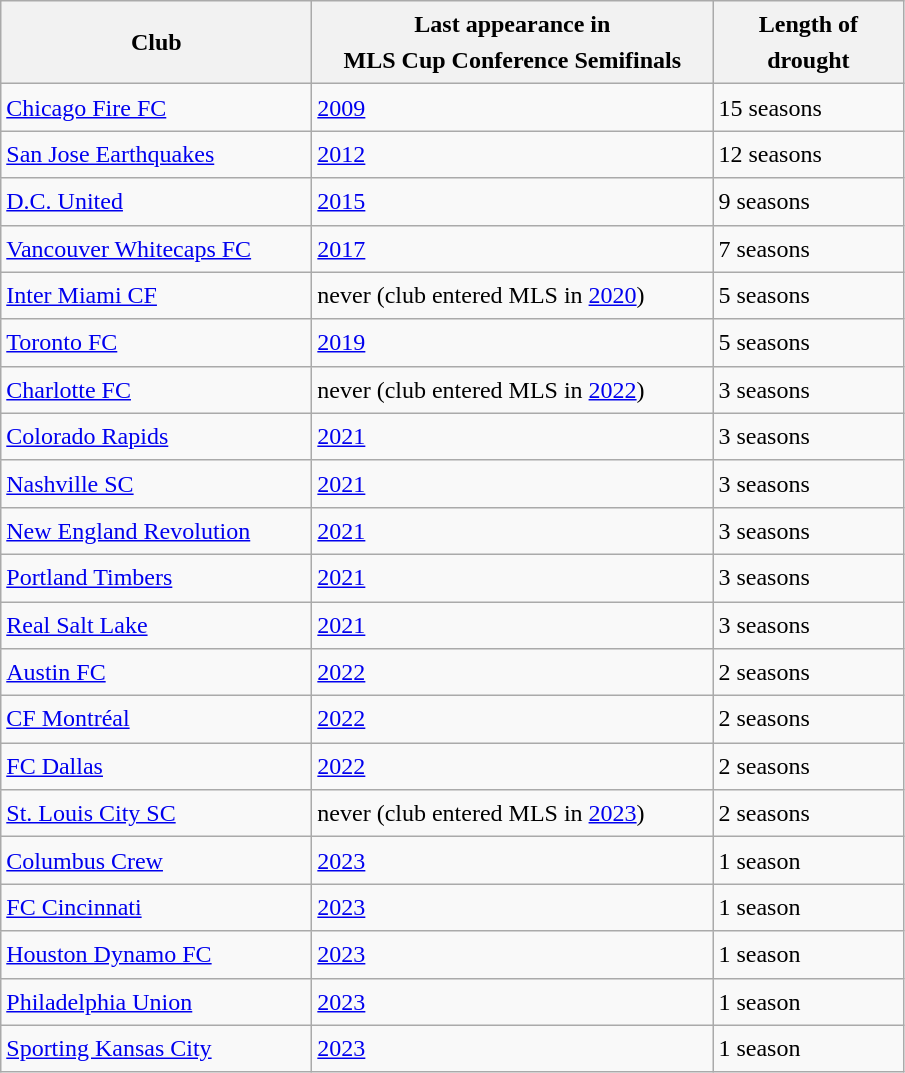<table class="wikitable sortable" style="font-size:1.00em; line-height:1.5em;">
<tr>
<th width="200pt">Club</th>
<th width="260pt">Last appearance in<br> MLS Cup Conference Semifinals</th>
<th width="120pt">Length of drought</th>
</tr>
<tr>
<td align="left"><a href='#'>Chicago Fire FC</a></td>
<td><a href='#'>2009</a></td>
<td>15 seasons</td>
</tr>
<tr>
<td align="left"><a href='#'>San Jose Earthquakes</a></td>
<td><a href='#'>2012</a></td>
<td>12 seasons</td>
</tr>
<tr>
<td align="left"><a href='#'>D.C. United</a></td>
<td><a href='#'>2015</a></td>
<td>9 seasons</td>
</tr>
<tr>
<td align="left"><a href='#'>Vancouver Whitecaps FC</a></td>
<td><a href='#'>2017</a></td>
<td>7 seasons</td>
</tr>
<tr>
<td align="left"><a href='#'>Inter Miami CF</a></td>
<td>never (club entered MLS in <a href='#'>2020</a>)</td>
<td>5 seasons</td>
</tr>
<tr>
<td align="left"><a href='#'>Toronto FC</a></td>
<td><a href='#'>2019</a></td>
<td>5 seasons</td>
</tr>
<tr>
<td align="left"><a href='#'>Charlotte FC</a></td>
<td>never (club entered MLS in <a href='#'>2022</a>)</td>
<td>3 seasons</td>
</tr>
<tr>
<td align="left"><a href='#'>Colorado Rapids</a></td>
<td><a href='#'>2021</a></td>
<td>3 seasons</td>
</tr>
<tr>
<td align="left"><a href='#'>Nashville SC</a></td>
<td><a href='#'>2021</a></td>
<td>3 seasons</td>
</tr>
<tr>
<td align="left"><a href='#'>New England Revolution</a></td>
<td><a href='#'>2021</a></td>
<td>3 seasons</td>
</tr>
<tr>
<td align="left"><a href='#'>Portland Timbers</a></td>
<td><a href='#'>2021</a></td>
<td>3 seasons</td>
</tr>
<tr>
<td align="left"><a href='#'>Real Salt Lake</a></td>
<td><a href='#'>2021</a></td>
<td>3 seasons</td>
</tr>
<tr>
<td align="left"><a href='#'>Austin FC</a></td>
<td><a href='#'>2022</a></td>
<td>2 seasons</td>
</tr>
<tr>
<td align="left"><a href='#'>CF Montréal</a></td>
<td><a href='#'>2022</a></td>
<td>2 seasons</td>
</tr>
<tr>
<td align="left"><a href='#'>FC Dallas</a></td>
<td><a href='#'>2022</a></td>
<td>2 seasons</td>
</tr>
<tr>
<td align="left"><a href='#'>St. Louis City SC</a></td>
<td>never (club entered MLS in <a href='#'>2023</a>)</td>
<td>2 seasons</td>
</tr>
<tr>
<td align="left"><a href='#'>Columbus Crew</a></td>
<td><a href='#'>2023</a></td>
<td>1 season</td>
</tr>
<tr>
<td align="left"><a href='#'>FC Cincinnati</a></td>
<td><a href='#'>2023</a></td>
<td>1 season</td>
</tr>
<tr>
<td align="left"><a href='#'>Houston Dynamo FC</a></td>
<td><a href='#'>2023</a></td>
<td>1 season</td>
</tr>
<tr>
<td align="left"><a href='#'>Philadelphia Union</a></td>
<td><a href='#'>2023</a></td>
<td>1 season</td>
</tr>
<tr>
<td align="left"><a href='#'>Sporting Kansas City</a></td>
<td><a href='#'>2023</a></td>
<td>1 season<br></td>
</tr>
</table>
